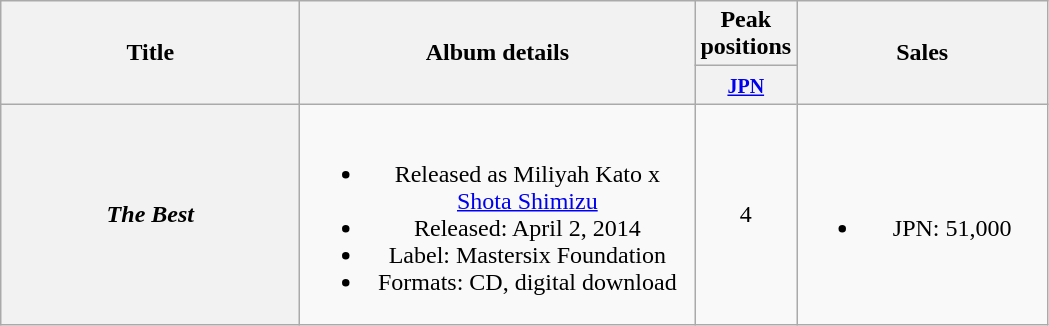<table class="wikitable plainrowheaders" style="text-align:center;">
<tr>
<th style="width:12em;" rowspan="2">Title</th>
<th style="width:16em;" rowspan="2">Album details</th>
<th colspan="1">Peak positions</th>
<th style="width:10em;" rowspan="2">Sales</th>
</tr>
<tr>
<th style="width:2.5em;"><small><a href='#'>JPN</a></small><br></th>
</tr>
<tr>
<th scope="row"><em>The Best</em></th>
<td><br><ul><li>Released as Miliyah Kato x <a href='#'>Shota Shimizu</a></li><li>Released: April 2, 2014</li><li>Label: Mastersix Foundation</li><li>Formats: CD, digital download</li></ul></td>
<td>4</td>
<td><br><ul><li>JPN: 51,000</li></ul></td>
</tr>
</table>
